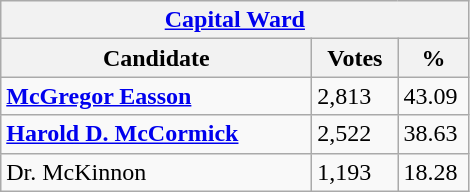<table class="wikitable">
<tr>
<th colspan="3"><a href='#'>Capital Ward</a></th>
</tr>
<tr>
<th style="width: 200px">Candidate</th>
<th style="width: 50px">Votes</th>
<th style="width: 40px">%</th>
</tr>
<tr>
<td><strong><a href='#'>McGregor Easson</a></strong></td>
<td>2,813</td>
<td>43.09</td>
</tr>
<tr>
<td><strong><a href='#'>Harold D. McCormick</a></strong></td>
<td>2,522</td>
<td>38.63</td>
</tr>
<tr>
<td>Dr. McKinnon</td>
<td>1,193</td>
<td>18.28</td>
</tr>
</table>
